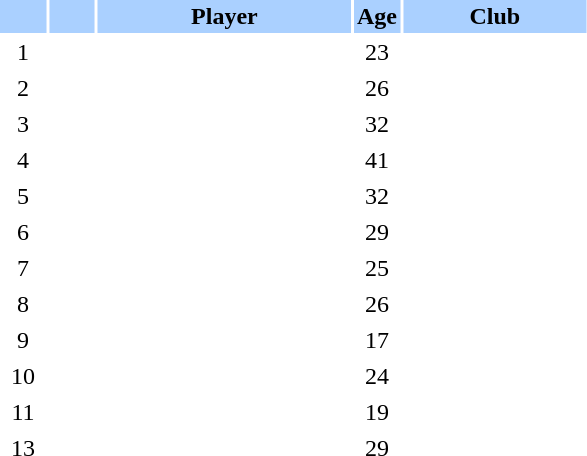<table class="sortable" border="0" cellspacing="2" cellpadding="2">
<tr style="background-color:#AAD0FF">
<th width=8%></th>
<th width=8%></th>
<th width=44%>Player</th>
<th width=8%>Age</th>
<th width=32%>Club</th>
</tr>
<tr>
<td style="text-align: center;">1</td>
<td style="text-align: center;"></td>
<td></td>
<td style="text-align: center;">23</td>
<td></td>
</tr>
<tr>
<td style="text-align: center;">2</td>
<td style="text-align: center;"></td>
<td></td>
<td style="text-align: center;">26</td>
<td></td>
</tr>
<tr>
<td style="text-align: center;">3</td>
<td style="text-align: center;"></td>
<td></td>
<td style="text-align: center;">32</td>
<td></td>
</tr>
<tr>
<td style="text-align: center;">4</td>
<td style="text-align: center;"></td>
<td></td>
<td style="text-align: center;">41</td>
<td></td>
</tr>
<tr>
<td style="text-align: center;">5</td>
<td style="text-align: center;"></td>
<td></td>
<td style="text-align: center;">32</td>
<td></td>
</tr>
<tr>
<td style="text-align: center;">6</td>
<td style="text-align: center;"></td>
<td></td>
<td style="text-align: center;">29</td>
<td></td>
</tr>
<tr>
<td style="text-align: center;">7</td>
<td style="text-align: center;"></td>
<td></td>
<td style="text-align: center;">25</td>
<td></td>
</tr>
<tr>
<td style="text-align: center;">8</td>
<td style="text-align: center;"></td>
<td></td>
<td style="text-align: center;">26</td>
<td></td>
</tr>
<tr>
<td style="text-align: center;">9</td>
<td style="text-align: center;"></td>
<td></td>
<td style="text-align: center;">17</td>
<td></td>
</tr>
<tr>
<td style="text-align: center;">10</td>
<td style="text-align: center;"></td>
<td></td>
<td style="text-align: center;">24</td>
<td></td>
</tr>
<tr>
<td style="text-align: center;">11</td>
<td style="text-align: center;"></td>
<td></td>
<td style="text-align: center;">19</td>
<td></td>
</tr>
<tr>
<td style="text-align: center;">13</td>
<td style="text-align: center;"></td>
<td></td>
<td style="text-align: center;">29</td>
<td></td>
</tr>
</table>
